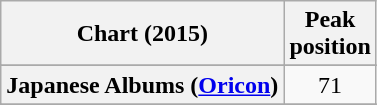<table class="wikitable plainrowheaders sortable" style="text-align:center">
<tr>
<th scope="col">Chart (2015)</th>
<th scope="col">Peak<br>position</th>
</tr>
<tr>
</tr>
<tr>
</tr>
<tr>
</tr>
<tr>
</tr>
<tr>
</tr>
<tr>
</tr>
<tr>
</tr>
<tr>
</tr>
<tr>
</tr>
<tr>
</tr>
<tr>
</tr>
<tr>
<th scope="row">Japanese Albums (<a href='#'>Oricon</a>)</th>
<td>71</td>
</tr>
<tr>
</tr>
<tr>
</tr>
<tr>
</tr>
<tr>
</tr>
<tr>
</tr>
<tr>
</tr>
<tr>
</tr>
<tr>
</tr>
<tr>
</tr>
<tr>
</tr>
<tr>
</tr>
<tr>
</tr>
</table>
